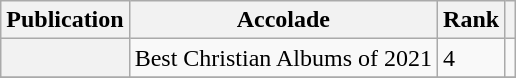<table class="sortable wikitable plainrowheaders  mw-collapsible">
<tr>
<th scope="col">Publication</th>
<th scope="col" class="unsortable">Accolade</th>
<th scope="col">Rank</th>
<th scope="col" class="unsortable"></th>
</tr>
<tr>
<th scope="row"><em></em></th>
<td>Best Christian Albums of 2021</td>
<td>4</td>
<td></td>
</tr>
<tr>
</tr>
</table>
